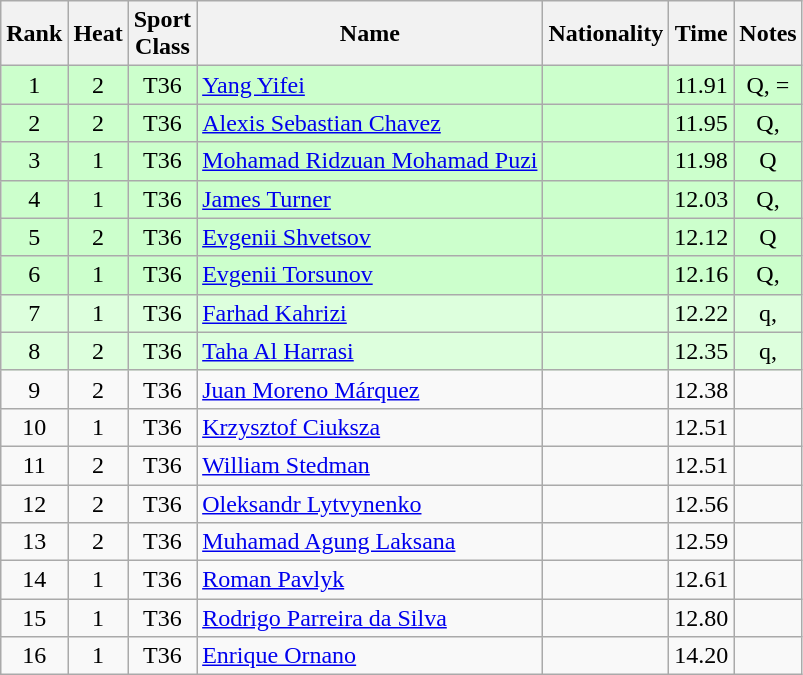<table class="wikitable sortable" style="text-align:center">
<tr>
<th>Rank</th>
<th>Heat</th>
<th>Sport<br>Class</th>
<th>Name</th>
<th>Nationality</th>
<th>Time</th>
<th>Notes</th>
</tr>
<tr bgcolor=ccffcc>
<td>1</td>
<td>2</td>
<td>T36</td>
<td align=left><a href='#'>Yang Yifei</a></td>
<td align=left></td>
<td>11.91</td>
<td>Q, =</td>
</tr>
<tr bgcolor=ccffcc>
<td>2</td>
<td>2</td>
<td>T36</td>
<td align=left><a href='#'>Alexis Sebastian Chavez</a></td>
<td align=left></td>
<td>11.95</td>
<td>Q, </td>
</tr>
<tr bgcolor=ccffcc>
<td>3</td>
<td>1</td>
<td>T36</td>
<td align=left><a href='#'>Mohamad Ridzuan Mohamad Puzi</a></td>
<td align=left></td>
<td>11.98</td>
<td>Q</td>
</tr>
<tr bgcolor=ccffcc>
<td>4</td>
<td>1</td>
<td>T36</td>
<td align=left><a href='#'>James Turner</a></td>
<td align=left></td>
<td>12.03</td>
<td>Q, </td>
</tr>
<tr bgcolor=ccffcc>
<td>5</td>
<td>2</td>
<td>T36</td>
<td align=left><a href='#'>Evgenii Shvetsov</a></td>
<td align=left></td>
<td>12.12</td>
<td>Q</td>
</tr>
<tr bgcolor=ccffcc>
<td>6</td>
<td>1</td>
<td>T36</td>
<td align=left><a href='#'>Evgenii Torsunov</a></td>
<td align=left></td>
<td>12.16</td>
<td>Q, </td>
</tr>
<tr bgcolor=ddffdd>
<td>7</td>
<td>1</td>
<td>T36</td>
<td align=left><a href='#'>Farhad Kahrizi</a></td>
<td align=left></td>
<td>12.22</td>
<td>q, </td>
</tr>
<tr bgcolor=ddffdd>
<td>8</td>
<td>2</td>
<td>T36</td>
<td align=left><a href='#'>Taha Al Harrasi</a></td>
<td align=left></td>
<td>12.35</td>
<td>q, </td>
</tr>
<tr>
<td>9</td>
<td>2</td>
<td>T36</td>
<td align=left><a href='#'>Juan Moreno Márquez</a></td>
<td align=left></td>
<td>12.38</td>
<td></td>
</tr>
<tr>
<td>10</td>
<td>1</td>
<td>T36</td>
<td align=left><a href='#'>Krzysztof Ciuksza</a></td>
<td align=left></td>
<td>12.51</td>
<td></td>
</tr>
<tr>
<td>11</td>
<td>2</td>
<td>T36</td>
<td align=left><a href='#'>William Stedman</a></td>
<td align=left></td>
<td>12.51</td>
<td></td>
</tr>
<tr>
<td>12</td>
<td>2</td>
<td>T36</td>
<td align=left><a href='#'>Oleksandr Lytvynenko</a></td>
<td align=left></td>
<td>12.56</td>
<td></td>
</tr>
<tr>
<td>13</td>
<td>2</td>
<td>T36</td>
<td align=left><a href='#'>Muhamad Agung Laksana</a></td>
<td align=left></td>
<td>12.59</td>
<td></td>
</tr>
<tr>
<td>14</td>
<td>1</td>
<td>T36</td>
<td align=left><a href='#'>Roman Pavlyk</a></td>
<td align=left></td>
<td>12.61</td>
<td></td>
</tr>
<tr>
<td>15</td>
<td>1</td>
<td>T36</td>
<td align=left><a href='#'>Rodrigo Parreira da Silva</a></td>
<td align=left></td>
<td>12.80</td>
<td></td>
</tr>
<tr>
<td>16</td>
<td>1</td>
<td>T36</td>
<td align=left><a href='#'>Enrique Ornano</a></td>
<td align=left></td>
<td>14.20</td>
<td></td>
</tr>
</table>
